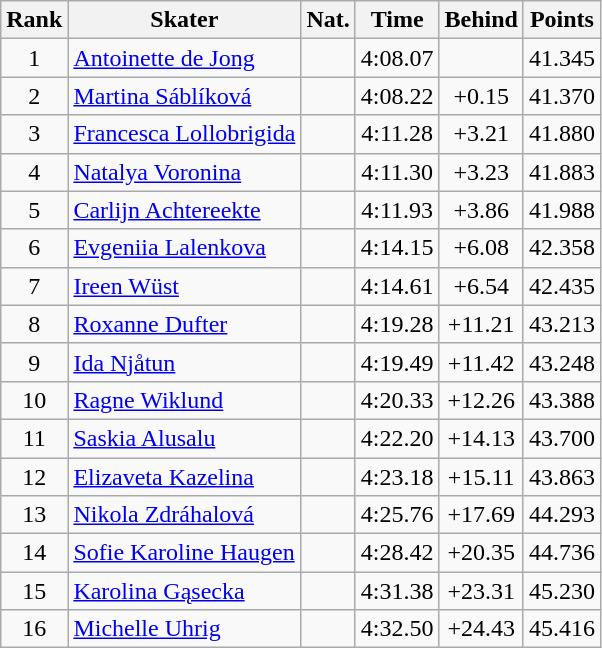<table class="wikitable sortable" border="1" style="text-align:center">
<tr>
<th>Rank</th>
<th>Skater</th>
<th>Nat.</th>
<th>Time</th>
<th>Behind</th>
<th>Points</th>
</tr>
<tr>
<td>1</td>
<td align=left><a href='#'>Antoinette de Jong</a></td>
<td></td>
<td>4:08.07</td>
<td></td>
<td>41.345</td>
</tr>
<tr>
<td>2</td>
<td align=left><a href='#'>Martina Sáblíková</a></td>
<td></td>
<td>4:08.22</td>
<td>+0.15</td>
<td>41.370</td>
</tr>
<tr>
<td>3</td>
<td align=left><a href='#'>Francesca Lollobrigida</a></td>
<td></td>
<td>4:11.28</td>
<td>+3.21</td>
<td>41.880</td>
</tr>
<tr>
<td>4</td>
<td align=left><a href='#'>Natalya Voronina</a></td>
<td></td>
<td>4:11.30</td>
<td>+3.23</td>
<td>41.883</td>
</tr>
<tr>
<td>5</td>
<td align=left><a href='#'>Carlijn Achtereekte</a></td>
<td></td>
<td>4:11.93</td>
<td>+3.86</td>
<td>41.988</td>
</tr>
<tr>
<td>6</td>
<td align=left><a href='#'>Evgeniia Lalenkova</a></td>
<td></td>
<td>4:14.15</td>
<td>+6.08</td>
<td>42.358</td>
</tr>
<tr>
<td>7</td>
<td align=left><a href='#'>Ireen Wüst</a></td>
<td></td>
<td>4:14.61</td>
<td>+6.54</td>
<td>42.435</td>
</tr>
<tr>
<td>8</td>
<td align=left><a href='#'>Roxanne Dufter</a></td>
<td></td>
<td>4:19.28</td>
<td>+11.21</td>
<td>43.213</td>
</tr>
<tr>
<td>9</td>
<td align=left><a href='#'>Ida Njåtun</a></td>
<td></td>
<td>4:19.49</td>
<td>+11.42</td>
<td>43.248</td>
</tr>
<tr>
<td>10</td>
<td align=left><a href='#'>Ragne Wiklund</a></td>
<td></td>
<td>4:20.33</td>
<td>+12.26</td>
<td>43.388</td>
</tr>
<tr>
<td>11</td>
<td align=left><a href='#'>Saskia Alusalu</a></td>
<td></td>
<td>4:22.20</td>
<td>+14.13</td>
<td>43.700</td>
</tr>
<tr>
<td>12</td>
<td align=left><a href='#'>Elizaveta Kazelina</a></td>
<td></td>
<td>4:23.18</td>
<td>+15.11</td>
<td>43.863</td>
</tr>
<tr>
<td>13</td>
<td align=left><a href='#'>Nikola Zdráhalová</a></td>
<td></td>
<td>4:25.76</td>
<td>+17.69</td>
<td>44.293</td>
</tr>
<tr>
<td>14</td>
<td align=left><a href='#'>Sofie Karoline Haugen</a></td>
<td></td>
<td>4:28.42</td>
<td>+20.35</td>
<td>44.736</td>
</tr>
<tr>
<td>15</td>
<td align=left><a href='#'>Karolina Gąsecka</a></td>
<td></td>
<td>4:31.38</td>
<td>+23.31</td>
<td>45.230</td>
</tr>
<tr>
<td>16</td>
<td align=left><a href='#'>Michelle Uhrig</a></td>
<td></td>
<td>4:32.50</td>
<td>+24.43</td>
<td>45.416</td>
</tr>
</table>
